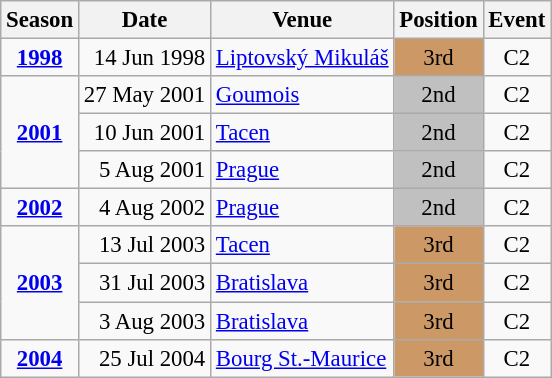<table class="wikitable" style="text-align:center; font-size:95%;">
<tr>
<th>Season</th>
<th>Date</th>
<th>Venue</th>
<th>Position</th>
<th>Event</th>
</tr>
<tr>
<td><strong><a href='#'>1998</a></strong></td>
<td align=right>14 Jun 1998</td>
<td align=left><a href='#'>Liptovský Mikuláš</a></td>
<td bgcolor=cc9966>3rd</td>
<td>C2</td>
</tr>
<tr>
<td rowspan=3><strong><a href='#'>2001</a></strong></td>
<td align=right>27 May 2001</td>
<td align=left><a href='#'>Goumois</a></td>
<td bgcolor=silver>2nd</td>
<td>C2</td>
</tr>
<tr>
<td align=right>10 Jun 2001</td>
<td align=left><a href='#'>Tacen</a></td>
<td bgcolor=silver>2nd</td>
<td>C2</td>
</tr>
<tr>
<td align=right>5 Aug 2001</td>
<td align=left><a href='#'>Prague</a></td>
<td bgcolor=silver>2nd</td>
<td>C2</td>
</tr>
<tr>
<td><strong><a href='#'>2002</a></strong></td>
<td align=right>4 Aug 2002</td>
<td align=left><a href='#'>Prague</a></td>
<td bgcolor=silver>2nd</td>
<td>C2</td>
</tr>
<tr>
<td rowspan=3><strong><a href='#'>2003</a></strong></td>
<td align=right>13 Jul 2003</td>
<td align=left><a href='#'>Tacen</a></td>
<td bgcolor=cc9966>3rd</td>
<td>C2</td>
</tr>
<tr>
<td align=right>31 Jul 2003</td>
<td align=left><a href='#'>Bratislava</a></td>
<td bgcolor=cc9966>3rd</td>
<td>C2</td>
</tr>
<tr>
<td align=right>3 Aug 2003</td>
<td align=left><a href='#'>Bratislava</a></td>
<td bgcolor=cc9966>3rd</td>
<td>C2</td>
</tr>
<tr>
<td><strong><a href='#'>2004</a></strong></td>
<td align=right>25 Jul 2004</td>
<td align=left><a href='#'>Bourg St.-Maurice</a></td>
<td bgcolor=cc9966>3rd</td>
<td>C2</td>
</tr>
</table>
